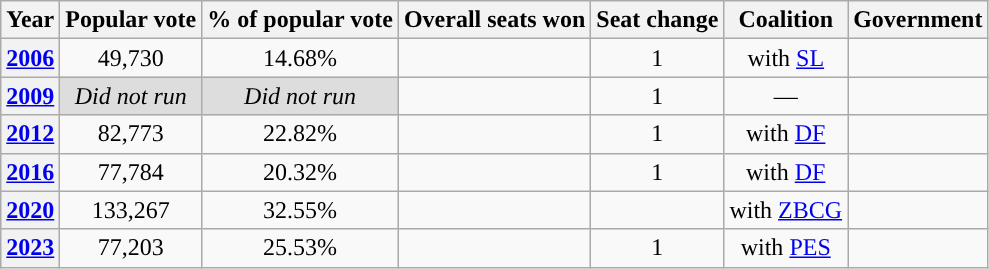<table class="wikitable" style="text-align:center">
<tr>
<th>Year</th>
<th>Popular vote</th>
<th>% of popular vote</th>
<th>Overall seats won</th>
<th>Seat change</th>
<th>Coalition</th>
<th>Government</th>
</tr>
<tr>
<th><a href='#'>2006</a></th>
<td>49,730</td>
<td>14.68%</td>
<td></td>
<td> 1</td>
<td>with <a href='#'>SL</a></td>
<td></td>
</tr>
<tr>
<th><a href='#'>2009</a></th>
<td style="background:#ddd;"><em>Did not run</em></td>
<td style="background:#ddd;"><em>Did not run</em></td>
<td></td>
<td> 1</td>
<td>—</td>
<td></td>
</tr>
<tr>
<th><a href='#'>2012</a></th>
<td>82,773</td>
<td>22.82%</td>
<td></td>
<td> 1</td>
<td>with <a href='#'>DF</a></td>
<td></td>
</tr>
<tr>
<th><a href='#'>2016</a></th>
<td>77,784</td>
<td>20.32%</td>
<td></td>
<td> 1</td>
<td>with <a href='#'>DF</a></td>
<td></td>
</tr>
<tr>
<th><a href='#'>2020</a></th>
<td>133,267</td>
<td>32.55%</td>
<td></td>
<td></td>
<td>with <a href='#'>ZBCG</a></td>
<td></td>
</tr>
<tr>
<th><a href='#'>2023</a></th>
<td>77,203</td>
<td>25.53%</td>
<td></td>
<td> 1</td>
<td>with <a href='#'>PES</a></td>
<td></td>
</tr>
</table>
